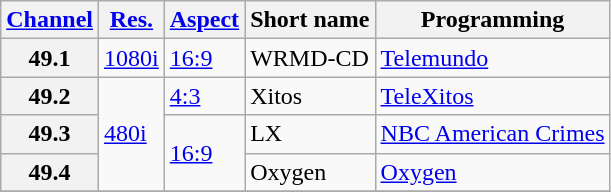<table class="wikitable">
<tr>
<th scope = "col"><a href='#'>Channel</a></th>
<th scope = "col"><a href='#'>Res.</a></th>
<th scope = "col"><a href='#'>Aspect</a></th>
<th scope = "col">Short name</th>
<th scope = "col">Programming</th>
</tr>
<tr>
<th scope = "row">49.1</th>
<td><a href='#'>1080i</a></td>
<td><a href='#'>16:9</a></td>
<td>WRMD-CD</td>
<td><a href='#'>Telemundo</a></td>
</tr>
<tr>
<th scope = "row">49.2</th>
<td rowspan=3><a href='#'>480i</a></td>
<td><a href='#'>4:3</a></td>
<td>Xitos</td>
<td><a href='#'>TeleXitos</a></td>
</tr>
<tr>
<th scope = "row">49.3</th>
<td rowspan=2><a href='#'>16:9</a></td>
<td>LX</td>
<td><a href='#'>NBC American Crimes</a></td>
</tr>
<tr>
<th scope = "row">49.4</th>
<td>Oxygen</td>
<td><a href='#'>Oxygen</a></td>
</tr>
<tr>
</tr>
</table>
